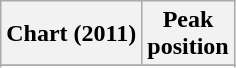<table class="wikitable sortable">
<tr>
<th>Chart (2011)</th>
<th>Peak<br>position</th>
</tr>
<tr>
</tr>
<tr>
</tr>
<tr>
</tr>
<tr>
</tr>
</table>
